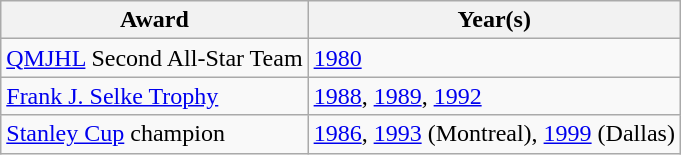<table class="wikitable">
<tr>
<th>Award</th>
<th>Year(s)</th>
</tr>
<tr>
<td><a href='#'>QMJHL</a> Second All-Star Team</td>
<td><a href='#'>1980</a></td>
</tr>
<tr>
<td><a href='#'>Frank J. Selke Trophy</a></td>
<td><a href='#'>1988</a>, <a href='#'>1989</a>, <a href='#'>1992</a></td>
</tr>
<tr>
<td><a href='#'>Stanley Cup</a> champion</td>
<td><a href='#'>1986</a>, <a href='#'>1993</a> (Montreal), <a href='#'>1999</a> (Dallas)</td>
</tr>
</table>
